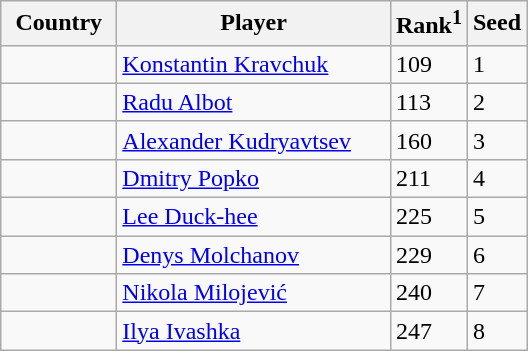<table class="sortable wikitable">
<tr>
<th width="70">Country</th>
<th width="175">Player</th>
<th>Rank<sup>1</sup></th>
<th>Seed</th>
</tr>
<tr>
<td></td>
<td><a href='#'>Konstantin Kravchuk</a></td>
<td>109</td>
<td>1</td>
</tr>
<tr>
<td></td>
<td><a href='#'>Radu Albot</a></td>
<td>113</td>
<td>2</td>
</tr>
<tr>
<td></td>
<td><a href='#'>Alexander Kudryavtsev</a></td>
<td>160</td>
<td>3</td>
</tr>
<tr>
<td></td>
<td><a href='#'>Dmitry Popko</a></td>
<td>211</td>
<td>4</td>
</tr>
<tr>
<td></td>
<td><a href='#'>Lee Duck-hee</a></td>
<td>225</td>
<td>5</td>
</tr>
<tr>
<td></td>
<td><a href='#'>Denys Molchanov</a></td>
<td>229</td>
<td>6</td>
</tr>
<tr>
<td></td>
<td><a href='#'>Nikola Milojević</a></td>
<td>240</td>
<td>7</td>
</tr>
<tr>
<td></td>
<td><a href='#'>Ilya Ivashka</a></td>
<td>247</td>
<td>8</td>
</tr>
</table>
